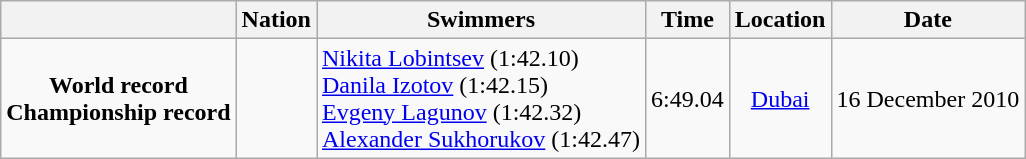<table class=wikitable style=text-align:center>
<tr>
<th></th>
<th>Nation</th>
<th>Swimmers</th>
<th>Time</th>
<th>Location</th>
<th>Date</th>
</tr>
<tr>
<td><strong>World record</strong><br><strong>Championship record</strong></td>
<td></td>
<td align=left><a href='#'>Nikita Lobintsev</a> (1:42.10)<br><a href='#'>Danila Izotov</a> (1:42.15)<br><a href='#'>Evgeny Lagunov</a> (1:42.32)<br><a href='#'>Alexander Sukhorukov</a> (1:42.47)</td>
<td>6:49.04</td>
<td><a href='#'>Dubai</a></td>
<td>16 December 2010</td>
</tr>
</table>
